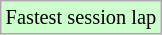<table class="wikitable sortable" style="font-size: 85%;">
<tr style="background:#ccffcc;">
<td>Fastest session lap</td>
</tr>
</table>
